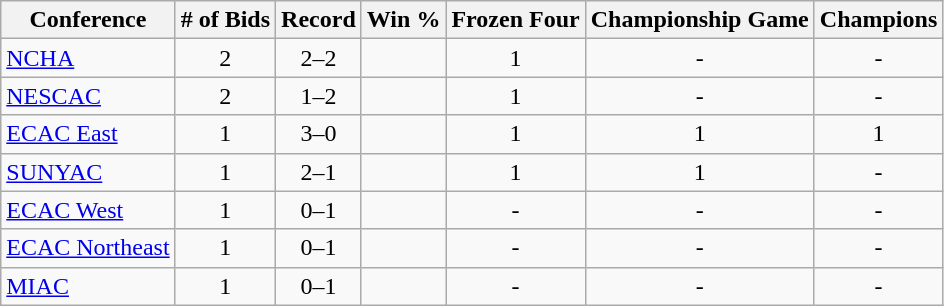<table class="wikitable sortable">
<tr>
<th>Conference</th>
<th># of Bids</th>
<th>Record</th>
<th>Win %</th>
<th>Frozen Four</th>
<th>Championship Game</th>
<th>Champions</th>
</tr>
<tr align="center">
<td align="left"><a href='#'>NCHA</a></td>
<td>2</td>
<td>2–2</td>
<td></td>
<td>1</td>
<td>-</td>
<td>-</td>
</tr>
<tr align="center">
<td align="left"><a href='#'>NESCAC</a></td>
<td>2</td>
<td>1–2</td>
<td></td>
<td>1</td>
<td>-</td>
<td>-</td>
</tr>
<tr align="center">
<td align="left"><a href='#'>ECAC East</a></td>
<td>1</td>
<td>3–0</td>
<td></td>
<td>1</td>
<td>1</td>
<td>1</td>
</tr>
<tr align="center">
<td align="left"><a href='#'>SUNYAC</a></td>
<td>1</td>
<td>2–1</td>
<td></td>
<td>1</td>
<td>1</td>
<td>-</td>
</tr>
<tr align="center">
<td align="left"><a href='#'>ECAC West</a></td>
<td>1</td>
<td>0–1</td>
<td></td>
<td>-</td>
<td>-</td>
<td>-</td>
</tr>
<tr align="center">
<td align="left"><a href='#'>ECAC Northeast</a></td>
<td>1</td>
<td>0–1</td>
<td></td>
<td>-</td>
<td>-</td>
<td>-</td>
</tr>
<tr align="center">
<td align="left"><a href='#'>MIAC</a></td>
<td>1</td>
<td>0–1</td>
<td></td>
<td>-</td>
<td>-</td>
<td>-</td>
</tr>
</table>
